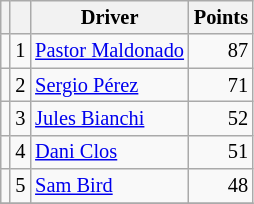<table class="wikitable" style="font-size: 85%;">
<tr>
<th></th>
<th></th>
<th>Driver</th>
<th>Points</th>
</tr>
<tr>
<td align="left"></td>
<td align="center">1</td>
<td> <a href='#'>Pastor Maldonado</a></td>
<td align="right">87</td>
</tr>
<tr>
<td align="left"></td>
<td align="center">2</td>
<td> <a href='#'>Sergio Pérez</a></td>
<td align="right">71</td>
</tr>
<tr>
<td align="left"></td>
<td align="center">3</td>
<td> <a href='#'>Jules Bianchi</a></td>
<td align="right">52</td>
</tr>
<tr>
<td align="left"></td>
<td align="center">4</td>
<td> <a href='#'>Dani Clos</a></td>
<td align="right">51</td>
</tr>
<tr>
<td align="left"></td>
<td align="center">5</td>
<td> <a href='#'>Sam Bird</a></td>
<td align="right">48</td>
</tr>
<tr>
</tr>
</table>
